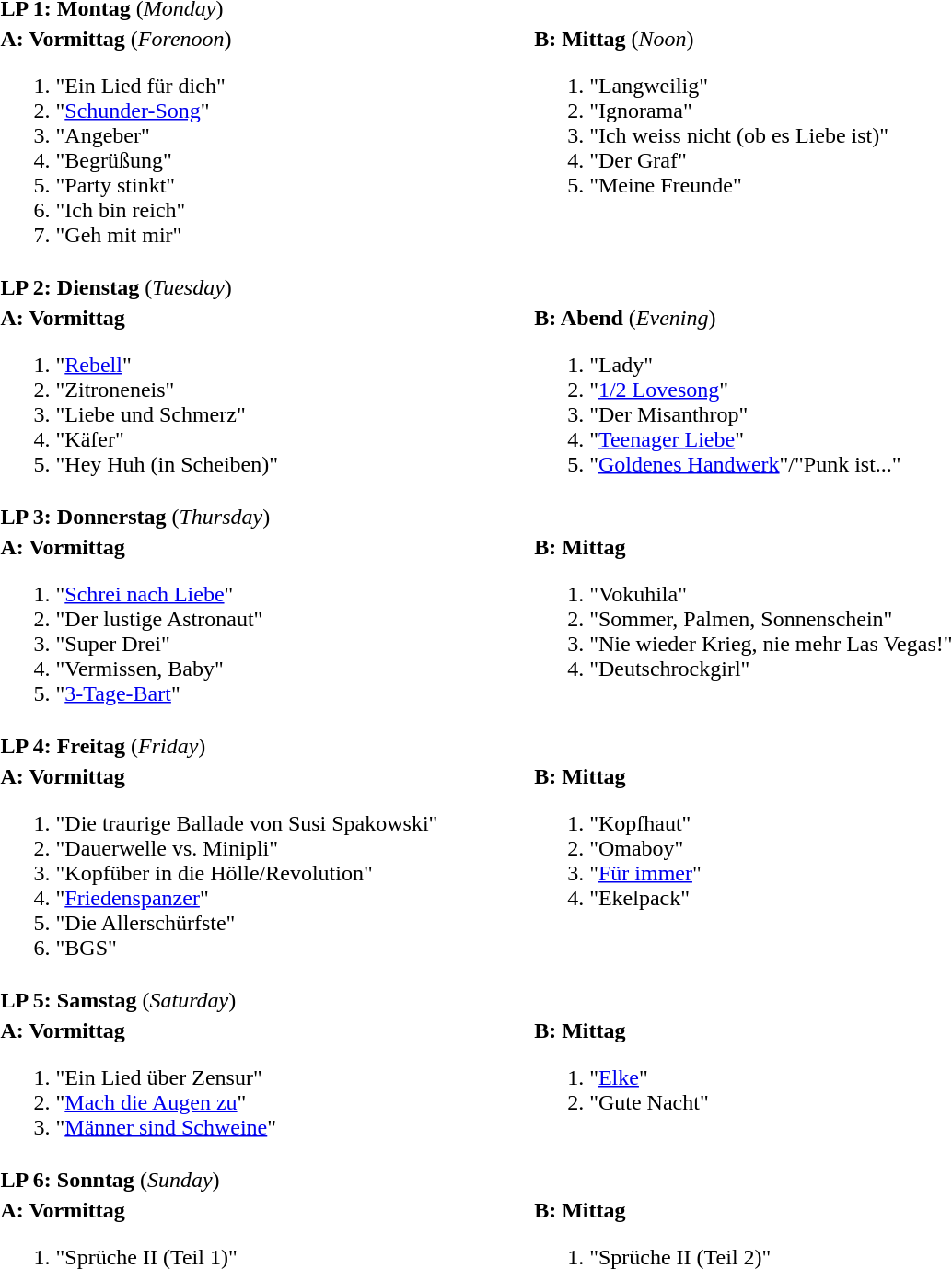<table width="60%">
<tr>
<td><strong>LP 1: Montag</strong> (<em>Monday</em>)</td>
</tr>
<tr valign="top">
<td><strong>A: Vormittag</strong> (<em>Forenoon</em>)<br><ol><li>"Ein Lied für dich"</li><li>"<a href='#'>Schunder-Song</a>"</li><li>"Angeber"</li><li>"Begrüßung"</li><li>"Party stinkt"</li><li>"Ich bin reich"</li><li>"Geh mit mir"</li></ol></td>
<td><strong>B: Mittag</strong> (<em>Noon</em>)<br><ol><li>"Langweilig"</li><li>"Ignorama"</li><li>"Ich weiss nicht (ob es Liebe ist)"</li><li>"Der Graf"</li><li>"Meine Freunde"</li></ol></td>
</tr>
<tr>
<td><strong>LP 2: Dienstag</strong> (<em>Tuesday</em>)</td>
</tr>
<tr valign="top">
<td><strong>A: Vormittag</strong><br><ol><li>"<a href='#'>Rebell</a>"</li><li>"Zitroneneis"</li><li>"Liebe und Schmerz"</li><li>"Käfer"</li><li>"Hey Huh (in Scheiben)"</li></ol></td>
<td><strong>B: Abend</strong> (<em>Evening</em>)<br><ol><li>"Lady"</li><li>"<a href='#'>1/2 Lovesong</a>"</li><li>"Der Misanthrop"</li><li>"<a href='#'>Teenager Liebe</a>"</li><li>"<a href='#'>Goldenes Handwerk</a>"/"Punk ist..."</li></ol></td>
</tr>
<tr>
<td><strong>LP 3: Donnerstag</strong> (<em>Thursday</em>)</td>
</tr>
<tr valign="top">
<td><strong>A: Vormittag</strong><br><ol><li>"<a href='#'>Schrei nach Liebe</a>"</li><li>"Der lustige Astronaut"</li><li>"Super Drei"</li><li>"Vermissen, Baby"</li><li>"<a href='#'>3-Tage-Bart</a>"</li></ol></td>
<td><strong>B: Mittag</strong><br><ol><li>"Vokuhila"</li><li>"Sommer, Palmen, Sonnenschein"</li><li>"Nie wieder Krieg, nie mehr Las Vegas!"</li><li>"Deutschrockgirl"</li></ol></td>
</tr>
<tr>
<td><strong>LP 4: Freitag</strong> (<em>Friday</em>)</td>
</tr>
<tr valign="top">
<td><strong>A: Vormittag</strong><br><ol><li>"Die traurige Ballade von Susi Spakowski"</li><li>"Dauerwelle vs. Minipli"</li><li>"Kopfüber in die Hölle/Revolution"</li><li>"<a href='#'>Friedenspanzer</a>"</li><li>"Die Allerschürfste"</li><li>"BGS"</li></ol></td>
<td><strong>B: Mittag</strong><br><ol><li>"Kopfhaut"</li><li>"Omaboy"</li><li>"<a href='#'>Für immer</a>"</li><li>"Ekelpack"</li></ol></td>
</tr>
<tr>
<td><strong>LP 5: Samstag</strong> (<em>Saturday</em>)</td>
</tr>
<tr valign="top">
<td><strong>A: Vormittag</strong><br><ol><li>"Ein Lied über Zensur"</li><li>"<a href='#'>Mach die Augen zu</a>"</li><li>"<a href='#'>Männer sind Schweine</a>"</li></ol></td>
<td><strong>B: Mittag</strong><br><ol><li>"<a href='#'>Elke</a>"</li><li>"Gute Nacht"</li></ol></td>
</tr>
<tr>
<td><strong>LP 6: Sonntag</strong> (<em>Sunday</em>)</td>
</tr>
<tr valign="top">
<td><strong>A: Vormittag</strong><br><ol><li>"Sprüche II (Teil 1)"</li></ol></td>
<td><strong>B: Mittag</strong><br><ol><li>"Sprüche II (Teil 2)"</li></ol></td>
</tr>
</table>
